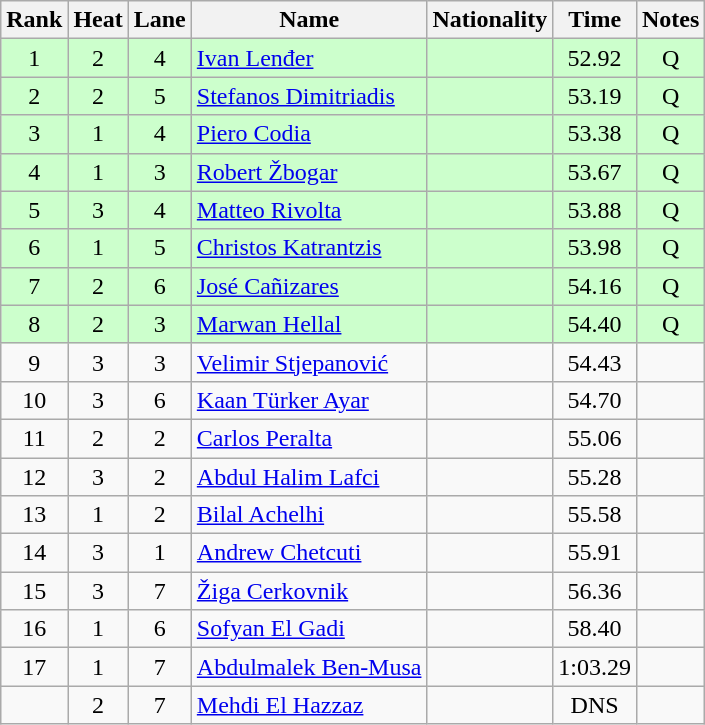<table class="wikitable sortable" style="text-align:center">
<tr>
<th>Rank</th>
<th>Heat</th>
<th>Lane</th>
<th>Name</th>
<th>Nationality</th>
<th>Time</th>
<th>Notes</th>
</tr>
<tr bgcolor="ccffcc">
<td>1</td>
<td>2</td>
<td>4</td>
<td align="left"><a href='#'>Ivan Lenđer</a></td>
<td align="left"></td>
<td>52.92</td>
<td>Q</td>
</tr>
<tr bgcolor="ccffcc">
<td>2</td>
<td>2</td>
<td>5</td>
<td align="left"><a href='#'>Stefanos Dimitriadis</a></td>
<td align="left"></td>
<td>53.19</td>
<td>Q</td>
</tr>
<tr bgcolor="ccffcc">
<td>3</td>
<td>1</td>
<td>4</td>
<td align="left"><a href='#'>Piero Codia</a></td>
<td align="left"></td>
<td>53.38</td>
<td>Q</td>
</tr>
<tr bgcolor="ccffcc">
<td>4</td>
<td>1</td>
<td>3</td>
<td align="left"><a href='#'>Robert Žbogar</a></td>
<td align="left"></td>
<td>53.67</td>
<td>Q</td>
</tr>
<tr bgcolor="ccffcc">
<td>5</td>
<td>3</td>
<td>4</td>
<td align="left"><a href='#'>Matteo Rivolta</a></td>
<td align="left"></td>
<td>53.88</td>
<td>Q</td>
</tr>
<tr bgcolor="ccffcc">
<td>6</td>
<td>1</td>
<td>5</td>
<td align="left"><a href='#'>Christos Katrantzis</a></td>
<td align="left"></td>
<td>53.98</td>
<td>Q</td>
</tr>
<tr bgcolor="ccffcc">
<td>7</td>
<td>2</td>
<td>6</td>
<td align="left"><a href='#'>José Cañizares</a></td>
<td align="left"></td>
<td>54.16</td>
<td>Q</td>
</tr>
<tr bgcolor="ccffcc">
<td>8</td>
<td>2</td>
<td>3</td>
<td align="left"><a href='#'>Marwan Hellal</a></td>
<td align="left"></td>
<td>54.40</td>
<td>Q</td>
</tr>
<tr>
<td>9</td>
<td>3</td>
<td>3</td>
<td align="left"><a href='#'>Velimir Stjepanović</a></td>
<td align="left"></td>
<td>54.43</td>
<td></td>
</tr>
<tr>
<td>10</td>
<td>3</td>
<td>6</td>
<td align="left"><a href='#'>Kaan Türker Ayar</a></td>
<td align="left"></td>
<td>54.70</td>
<td></td>
</tr>
<tr>
<td>11</td>
<td>2</td>
<td>2</td>
<td align="left"><a href='#'>Carlos Peralta</a></td>
<td align="left"></td>
<td>55.06</td>
<td></td>
</tr>
<tr>
<td>12</td>
<td>3</td>
<td>2</td>
<td align="left"><a href='#'>Abdul Halim Lafci</a></td>
<td align="left"></td>
<td>55.28</td>
<td></td>
</tr>
<tr>
<td>13</td>
<td>1</td>
<td>2</td>
<td align="left"><a href='#'>Bilal Achelhi</a></td>
<td align="left"></td>
<td>55.58</td>
<td></td>
</tr>
<tr>
<td>14</td>
<td>3</td>
<td>1</td>
<td align="left"><a href='#'>Andrew Chetcuti</a></td>
<td align="left"></td>
<td>55.91</td>
<td></td>
</tr>
<tr>
<td>15</td>
<td>3</td>
<td>7</td>
<td align="left"><a href='#'>Žiga Cerkovnik</a></td>
<td align="left"></td>
<td>56.36</td>
<td></td>
</tr>
<tr>
<td>16</td>
<td>1</td>
<td>6</td>
<td align="left"><a href='#'>Sofyan El Gadi</a></td>
<td align="left"></td>
<td>58.40</td>
<td></td>
</tr>
<tr>
<td>17</td>
<td>1</td>
<td>7</td>
<td align="left"><a href='#'>Abdulmalek Ben-Musa</a></td>
<td align="left"></td>
<td>1:03.29</td>
<td></td>
</tr>
<tr>
<td></td>
<td>2</td>
<td>7</td>
<td align="left"><a href='#'>Mehdi El Hazzaz</a></td>
<td align="left"></td>
<td>DNS</td>
<td></td>
</tr>
</table>
